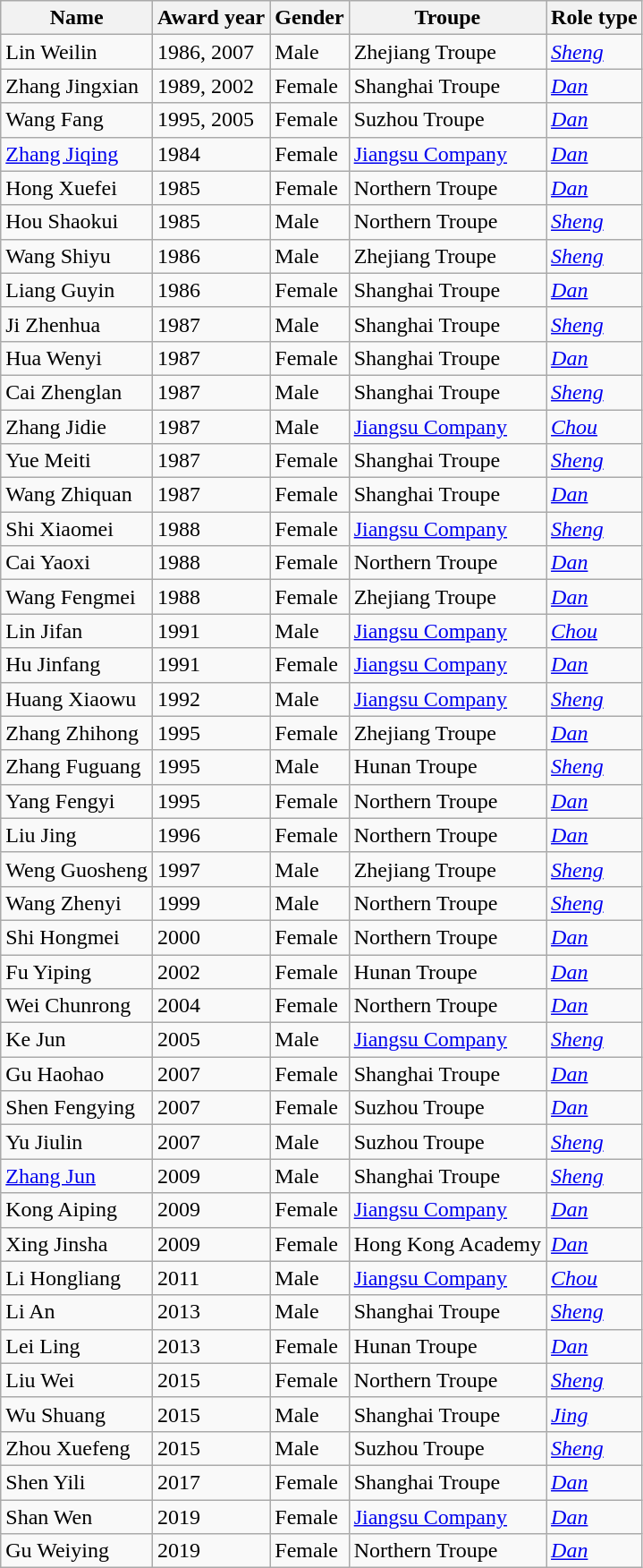<table class="wikitable sortable">
<tr>
<th>Name</th>
<th>Award year</th>
<th>Gender</th>
<th>Troupe</th>
<th>Role type</th>
</tr>
<tr>
<td>Lin Weilin</td>
<td>1986, 2007</td>
<td>Male</td>
<td>Zhejiang Troupe</td>
<td><em><a href='#'>Sheng</a></em></td>
</tr>
<tr>
<td>Zhang Jingxian</td>
<td>1989, 2002</td>
<td>Female</td>
<td>Shanghai Troupe</td>
<td><em><a href='#'>Dan</a></em></td>
</tr>
<tr>
<td>Wang Fang</td>
<td>1995, 2005</td>
<td>Female</td>
<td>Suzhou Troupe</td>
<td><em><a href='#'>Dan</a></em></td>
</tr>
<tr>
<td><a href='#'>Zhang Jiqing</a></td>
<td>1984</td>
<td>Female</td>
<td><a href='#'>Jiangsu Company</a></td>
<td><em><a href='#'>Dan</a></em></td>
</tr>
<tr>
<td>Hong Xuefei</td>
<td>1985</td>
<td>Female</td>
<td>Northern Troupe</td>
<td><em><a href='#'>Dan</a></em></td>
</tr>
<tr>
<td>Hou Shaokui</td>
<td>1985</td>
<td>Male</td>
<td>Northern Troupe</td>
<td><em><a href='#'>Sheng</a></em></td>
</tr>
<tr>
<td>Wang Shiyu</td>
<td>1986</td>
<td>Male</td>
<td>Zhejiang Troupe</td>
<td><em><a href='#'>Sheng</a></em></td>
</tr>
<tr>
<td>Liang Guyin</td>
<td>1986</td>
<td>Female</td>
<td>Shanghai Troupe</td>
<td><em><a href='#'>Dan</a></em></td>
</tr>
<tr>
<td>Ji Zhenhua</td>
<td>1987</td>
<td>Male</td>
<td>Shanghai Troupe</td>
<td><em><a href='#'>Sheng</a></em></td>
</tr>
<tr>
<td>Hua Wenyi</td>
<td>1987</td>
<td>Female</td>
<td>Shanghai Troupe</td>
<td><em><a href='#'>Dan</a></em></td>
</tr>
<tr>
<td>Cai Zhenglan</td>
<td>1987</td>
<td>Male</td>
<td>Shanghai Troupe</td>
<td><em><a href='#'>Sheng</a></em></td>
</tr>
<tr>
<td>Zhang Jidie</td>
<td>1987</td>
<td>Male</td>
<td><a href='#'>Jiangsu Company</a></td>
<td><em><a href='#'>Chou</a></em></td>
</tr>
<tr>
<td>Yue Meiti</td>
<td>1987</td>
<td>Female</td>
<td>Shanghai Troupe</td>
<td><em><a href='#'>Sheng</a></em></td>
</tr>
<tr>
<td>Wang Zhiquan</td>
<td>1987</td>
<td>Female</td>
<td>Shanghai Troupe</td>
<td><em><a href='#'>Dan</a></em></td>
</tr>
<tr>
<td>Shi Xiaomei</td>
<td>1988</td>
<td>Female</td>
<td><a href='#'>Jiangsu Company</a></td>
<td><em><a href='#'>Sheng</a></em></td>
</tr>
<tr>
<td>Cai Yaoxi</td>
<td>1988</td>
<td>Female</td>
<td>Northern Troupe</td>
<td><em><a href='#'>Dan</a></em></td>
</tr>
<tr>
<td>Wang Fengmei</td>
<td>1988</td>
<td>Female</td>
<td>Zhejiang Troupe</td>
<td><em><a href='#'>Dan</a></em></td>
</tr>
<tr>
<td>Lin Jifan</td>
<td>1991</td>
<td>Male</td>
<td><a href='#'>Jiangsu Company</a></td>
<td><em><a href='#'>Chou</a></em></td>
</tr>
<tr>
<td>Hu Jinfang</td>
<td>1991</td>
<td>Female</td>
<td><a href='#'>Jiangsu Company</a></td>
<td><em><a href='#'>Dan</a></em></td>
</tr>
<tr>
<td>Huang Xiaowu</td>
<td>1992</td>
<td>Male</td>
<td><a href='#'>Jiangsu Company</a></td>
<td><em><a href='#'>Sheng</a></em></td>
</tr>
<tr>
<td>Zhang Zhihong</td>
<td>1995</td>
<td>Female</td>
<td>Zhejiang Troupe</td>
<td><em><a href='#'>Dan</a></em></td>
</tr>
<tr>
<td>Zhang Fuguang</td>
<td>1995</td>
<td>Male</td>
<td>Hunan Troupe</td>
<td><em><a href='#'>Sheng</a></em></td>
</tr>
<tr>
<td>Yang Fengyi</td>
<td>1995</td>
<td>Female</td>
<td>Northern Troupe</td>
<td><em><a href='#'>Dan</a></em></td>
</tr>
<tr>
<td>Liu Jing</td>
<td>1996</td>
<td>Female</td>
<td>Northern Troupe</td>
<td><em><a href='#'>Dan</a></em></td>
</tr>
<tr>
<td>Weng Guosheng</td>
<td>1997</td>
<td>Male</td>
<td>Zhejiang Troupe</td>
<td><em><a href='#'>Sheng</a></em></td>
</tr>
<tr>
<td>Wang Zhenyi</td>
<td>1999</td>
<td>Male</td>
<td>Northern Troupe</td>
<td><em><a href='#'>Sheng</a></em></td>
</tr>
<tr>
<td>Shi Hongmei</td>
<td>2000</td>
<td>Female</td>
<td>Northern Troupe</td>
<td><em><a href='#'>Dan</a></em></td>
</tr>
<tr>
<td>Fu Yiping</td>
<td>2002</td>
<td>Female</td>
<td>Hunan Troupe</td>
<td><em><a href='#'>Dan</a></em></td>
</tr>
<tr>
<td>Wei Chunrong</td>
<td>2004</td>
<td>Female</td>
<td>Northern Troupe</td>
<td><em><a href='#'>Dan</a></em></td>
</tr>
<tr>
<td>Ke Jun</td>
<td>2005</td>
<td>Male</td>
<td><a href='#'>Jiangsu Company</a></td>
<td><em><a href='#'>Sheng</a></em></td>
</tr>
<tr>
<td>Gu Haohao</td>
<td>2007</td>
<td>Female</td>
<td>Shanghai Troupe</td>
<td><em><a href='#'>Dan</a></em></td>
</tr>
<tr>
<td>Shen Fengying</td>
<td>2007</td>
<td>Female</td>
<td>Suzhou Troupe</td>
<td><em><a href='#'>Dan</a></em></td>
</tr>
<tr>
<td>Yu Jiulin</td>
<td>2007</td>
<td>Male</td>
<td>Suzhou Troupe</td>
<td><em><a href='#'>Sheng</a></em></td>
</tr>
<tr>
<td><a href='#'>Zhang Jun</a></td>
<td>2009</td>
<td>Male</td>
<td>Shanghai Troupe</td>
<td><em><a href='#'>Sheng</a></em></td>
</tr>
<tr>
<td>Kong Aiping</td>
<td>2009</td>
<td>Female</td>
<td><a href='#'>Jiangsu Company</a></td>
<td><em><a href='#'>Dan</a></em></td>
</tr>
<tr>
<td>Xing Jinsha</td>
<td>2009</td>
<td>Female</td>
<td>Hong Kong Academy</td>
<td><em><a href='#'>Dan</a></em></td>
</tr>
<tr>
<td>Li Hongliang</td>
<td>2011</td>
<td>Male</td>
<td><a href='#'>Jiangsu Company</a></td>
<td><em><a href='#'>Chou</a></em></td>
</tr>
<tr>
<td>Li An</td>
<td>2013</td>
<td>Male</td>
<td>Shanghai Troupe</td>
<td><em><a href='#'>Sheng</a></em></td>
</tr>
<tr>
<td>Lei Ling</td>
<td>2013</td>
<td>Female</td>
<td>Hunan Troupe</td>
<td><em><a href='#'>Dan</a></em></td>
</tr>
<tr>
<td>Liu Wei</td>
<td>2015</td>
<td>Female</td>
<td>Northern Troupe</td>
<td><em><a href='#'>Sheng</a></em></td>
</tr>
<tr>
<td>Wu Shuang</td>
<td>2015</td>
<td>Male</td>
<td>Shanghai Troupe</td>
<td><em><a href='#'>Jing</a></em></td>
</tr>
<tr>
<td>Zhou Xuefeng</td>
<td>2015</td>
<td>Male</td>
<td>Suzhou Troupe</td>
<td><em><a href='#'>Sheng</a></em></td>
</tr>
<tr>
<td>Shen Yili</td>
<td>2017</td>
<td>Female</td>
<td>Shanghai Troupe</td>
<td><em><a href='#'>Dan</a></em></td>
</tr>
<tr>
<td>Shan Wen</td>
<td>2019</td>
<td>Female</td>
<td><a href='#'>Jiangsu Company</a></td>
<td><em><a href='#'>Dan</a></em></td>
</tr>
<tr>
<td>Gu Weiying</td>
<td>2019</td>
<td>Female</td>
<td>Northern Troupe</td>
<td><em><a href='#'>Dan</a></em></td>
</tr>
</table>
